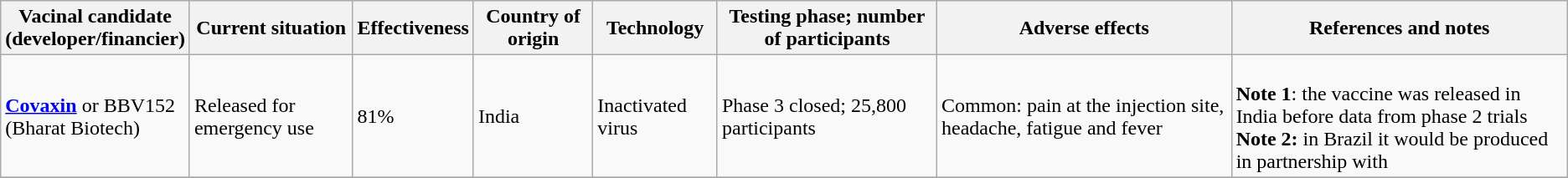<table class="wikitable">
<tr>
<th>Vacinal candidate<br>(developer/financier)</th>
<th>Current situation</th>
<th>Effectiveness</th>
<th>Country of origin</th>
<th>Technology</th>
<th>Testing phase; number of participants</th>
<th>Adverse effects</th>
<th>References and notes</th>
</tr>
<tr>
<td><strong><a href='#'>Covaxin</a></strong> or BBV152<br>(Bharat Biotech)</td>
<td>Released for emergency use</td>
<td>81%</td>
<td>India</td>
<td>Inactivated virus</td>
<td>Phase 3 closed; 25,800 participants</td>
<td>Common: pain at the injection site, headache, fatigue and fever</td>
<td><br><strong>Note 1</strong>: the vaccine was released in India before data from phase 2 trials<br><strong>Note 2:</strong> in Brazil it would be produced in partnership with  </td>
</tr>
<tr>
</tr>
</table>
